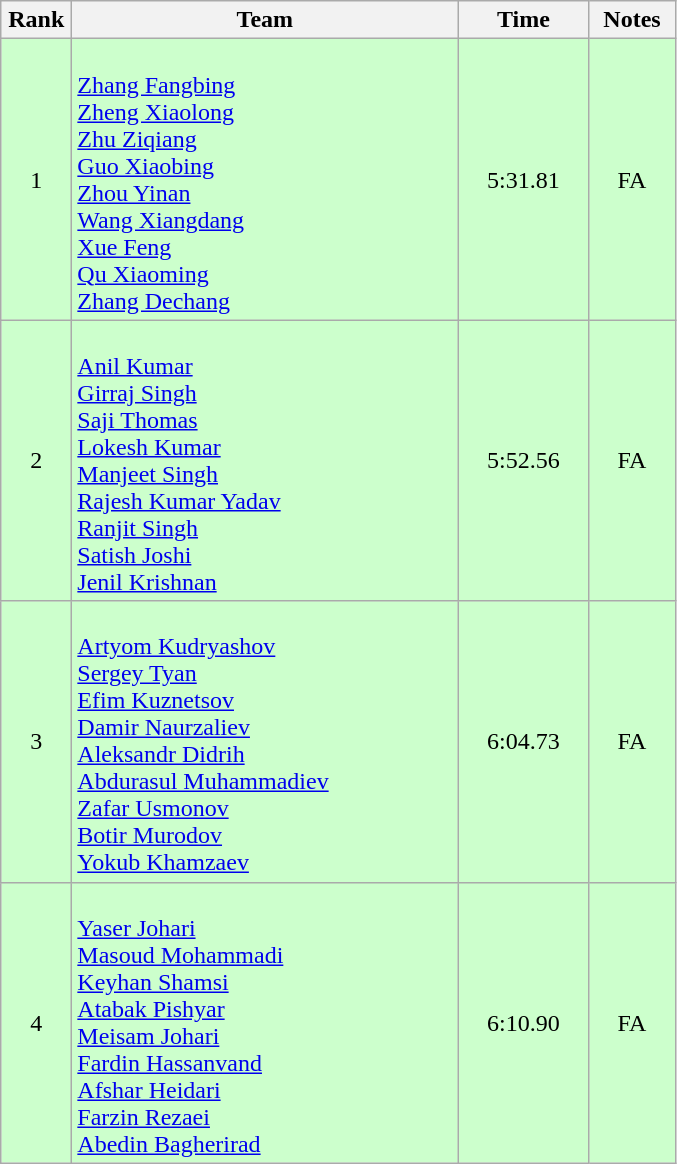<table class=wikitable style="text-align:center">
<tr>
<th width=40>Rank</th>
<th width=250>Team</th>
<th width=80>Time</th>
<th width=50>Notes</th>
</tr>
<tr bgcolor="ccffcc">
<td>1</td>
<td align=left><br><a href='#'>Zhang Fangbing</a><br><a href='#'>Zheng Xiaolong</a><br><a href='#'>Zhu Ziqiang</a><br><a href='#'>Guo Xiaobing</a><br><a href='#'>Zhou Yinan</a><br><a href='#'>Wang Xiangdang</a><br><a href='#'>Xue Feng</a><br><a href='#'>Qu Xiaoming</a><br><a href='#'>Zhang Dechang</a></td>
<td>5:31.81</td>
<td>FA</td>
</tr>
<tr bgcolor="ccffcc">
<td>2</td>
<td align=left><br><a href='#'>Anil Kumar</a><br><a href='#'>Girraj Singh</a><br><a href='#'>Saji Thomas</a><br><a href='#'>Lokesh Kumar</a><br><a href='#'>Manjeet Singh</a><br><a href='#'>Rajesh Kumar Yadav</a><br><a href='#'>Ranjit Singh</a><br><a href='#'>Satish Joshi</a><br><a href='#'>Jenil Krishnan</a></td>
<td>5:52.56</td>
<td>FA</td>
</tr>
<tr bgcolor="ccffcc">
<td>3</td>
<td align=left><br><a href='#'>Artyom Kudryashov</a><br><a href='#'>Sergey Tyan</a><br><a href='#'>Efim Kuznetsov</a><br><a href='#'>Damir Naurzaliev</a><br><a href='#'>Aleksandr Didrih</a><br><a href='#'>Abdurasul Muhammadiev</a><br><a href='#'>Zafar Usmonov</a><br><a href='#'>Botir Murodov</a><br><a href='#'>Yokub Khamzaev</a></td>
<td>6:04.73</td>
<td>FA</td>
</tr>
<tr bgcolor="ccffcc">
<td>4</td>
<td align=left><br><a href='#'>Yaser Johari</a><br><a href='#'>Masoud Mohammadi</a><br><a href='#'>Keyhan Shamsi</a><br><a href='#'>Atabak Pishyar</a><br><a href='#'>Meisam Johari</a><br><a href='#'>Fardin Hassanvand</a><br><a href='#'>Afshar Heidari</a><br><a href='#'>Farzin Rezaei</a><br><a href='#'>Abedin Bagherirad</a></td>
<td>6:10.90</td>
<td>FA</td>
</tr>
</table>
